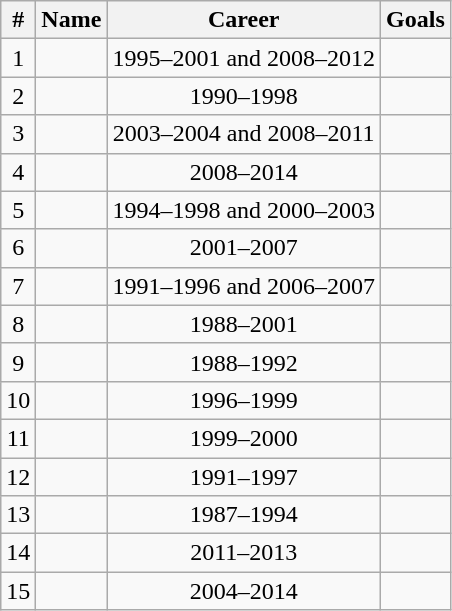<table class="wikitable sortable" style="text-align:center;">
<tr>
<th>#</th>
<th>Name</th>
<th>Career</th>
<th>Goals</th>
</tr>
<tr>
<td>1</td>
<td style="text-align:left;"> </td>
<td>1995–2001 and 2008–2012</td>
<td></td>
</tr>
<tr>
<td>2</td>
<td style="text-align:left;"> </td>
<td>1990–1998</td>
<td></td>
</tr>
<tr>
<td>3</td>
<td style="text-align:left;"> </td>
<td>2003–2004 and 2008–2011</td>
<td></td>
</tr>
<tr>
<td>4</td>
<td style="text-align:left;"> </td>
<td>2008–2014</td>
<td></td>
</tr>
<tr>
<td>5</td>
<td style="text-align:left;"> </td>
<td>1994–1998 and 2000–2003</td>
<td></td>
</tr>
<tr>
<td>6</td>
<td style="text-align:left;"> </td>
<td>2001–2007</td>
<td></td>
</tr>
<tr>
<td>7</td>
<td style="text-align:left;"> </td>
<td>1991–1996 and 2006–2007</td>
<td></td>
</tr>
<tr>
<td>8</td>
<td style="text-align:left;"> </td>
<td>1988–2001</td>
<td></td>
</tr>
<tr>
<td>9</td>
<td style="text-align:left;"> </td>
<td>1988–1992</td>
<td></td>
</tr>
<tr>
<td>10</td>
<td style="text-align:left;"> </td>
<td>1996–1999</td>
<td></td>
</tr>
<tr>
<td>11</td>
<td style="text-align:left;"> </td>
<td>1999–2000</td>
<td></td>
</tr>
<tr>
<td>12</td>
<td style="text-align:left;"> </td>
<td>1991–1997</td>
<td></td>
</tr>
<tr>
<td>13</td>
<td style="text-align:left;"> </td>
<td>1987–1994</td>
<td></td>
</tr>
<tr>
<td>14</td>
<td style="text-align:left;"> </td>
<td>2011–2013</td>
<td></td>
</tr>
<tr>
<td>15</td>
<td style="text-align:left;"> </td>
<td>2004–2014</td>
<td></td>
</tr>
</table>
